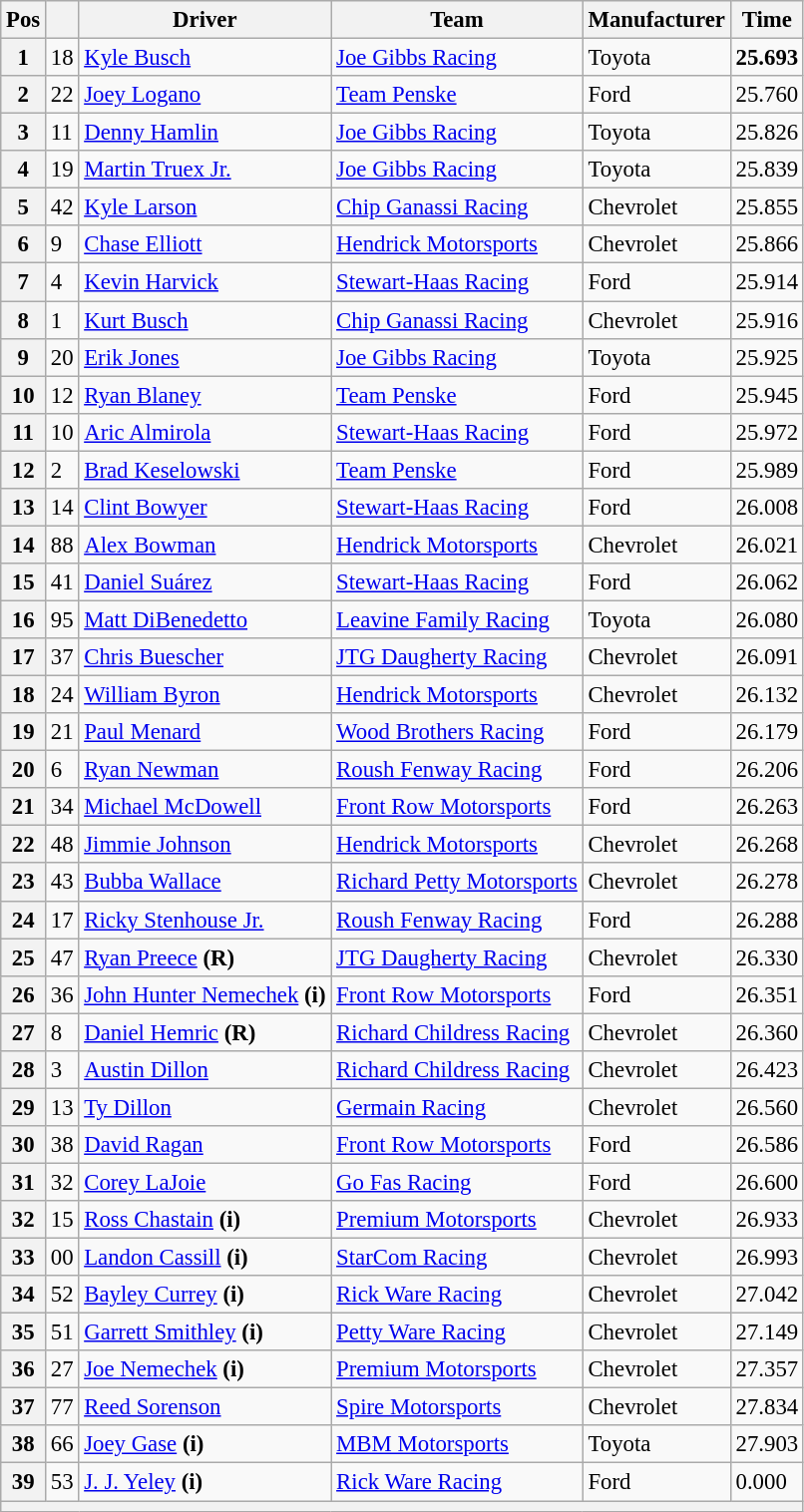<table class="wikitable" style="font-size:95%">
<tr>
<th>Pos</th>
<th></th>
<th>Driver</th>
<th>Team</th>
<th>Manufacturer</th>
<th>Time</th>
</tr>
<tr>
<th>1</th>
<td>18</td>
<td><a href='#'>Kyle Busch</a></td>
<td><a href='#'>Joe Gibbs Racing</a></td>
<td>Toyota</td>
<td><strong>25.693</strong></td>
</tr>
<tr>
<th>2</th>
<td>22</td>
<td><a href='#'>Joey Logano</a></td>
<td><a href='#'>Team Penske</a></td>
<td>Ford</td>
<td>25.760</td>
</tr>
<tr>
<th>3</th>
<td>11</td>
<td><a href='#'>Denny Hamlin</a></td>
<td><a href='#'>Joe Gibbs Racing</a></td>
<td>Toyota</td>
<td>25.826</td>
</tr>
<tr>
<th>4</th>
<td>19</td>
<td><a href='#'>Martin Truex Jr.</a></td>
<td><a href='#'>Joe Gibbs Racing</a></td>
<td>Toyota</td>
<td>25.839</td>
</tr>
<tr>
<th>5</th>
<td>42</td>
<td><a href='#'>Kyle Larson</a></td>
<td><a href='#'>Chip Ganassi Racing</a></td>
<td>Chevrolet</td>
<td>25.855</td>
</tr>
<tr>
<th>6</th>
<td>9</td>
<td><a href='#'>Chase Elliott</a></td>
<td><a href='#'>Hendrick Motorsports</a></td>
<td>Chevrolet</td>
<td>25.866</td>
</tr>
<tr>
<th>7</th>
<td>4</td>
<td><a href='#'>Kevin Harvick</a></td>
<td><a href='#'>Stewart-Haas Racing</a></td>
<td>Ford</td>
<td>25.914</td>
</tr>
<tr>
<th>8</th>
<td>1</td>
<td><a href='#'>Kurt Busch</a></td>
<td><a href='#'>Chip Ganassi Racing</a></td>
<td>Chevrolet</td>
<td>25.916</td>
</tr>
<tr>
<th>9</th>
<td>20</td>
<td><a href='#'>Erik Jones</a></td>
<td><a href='#'>Joe Gibbs Racing</a></td>
<td>Toyota</td>
<td>25.925</td>
</tr>
<tr>
<th>10</th>
<td>12</td>
<td><a href='#'>Ryan Blaney</a></td>
<td><a href='#'>Team Penske</a></td>
<td>Ford</td>
<td>25.945</td>
</tr>
<tr>
<th>11</th>
<td>10</td>
<td><a href='#'>Aric Almirola</a></td>
<td><a href='#'>Stewart-Haas Racing</a></td>
<td>Ford</td>
<td>25.972</td>
</tr>
<tr>
<th>12</th>
<td>2</td>
<td><a href='#'>Brad Keselowski</a></td>
<td><a href='#'>Team Penske</a></td>
<td>Ford</td>
<td>25.989</td>
</tr>
<tr>
<th>13</th>
<td>14</td>
<td><a href='#'>Clint Bowyer</a></td>
<td><a href='#'>Stewart-Haas Racing</a></td>
<td>Ford</td>
<td>26.008</td>
</tr>
<tr>
<th>14</th>
<td>88</td>
<td><a href='#'>Alex Bowman</a></td>
<td><a href='#'>Hendrick Motorsports</a></td>
<td>Chevrolet</td>
<td>26.021</td>
</tr>
<tr>
<th>15</th>
<td>41</td>
<td><a href='#'>Daniel Suárez</a></td>
<td><a href='#'>Stewart-Haas Racing</a></td>
<td>Ford</td>
<td>26.062</td>
</tr>
<tr>
<th>16</th>
<td>95</td>
<td><a href='#'>Matt DiBenedetto</a></td>
<td><a href='#'>Leavine Family Racing</a></td>
<td>Toyota</td>
<td>26.080</td>
</tr>
<tr>
<th>17</th>
<td>37</td>
<td><a href='#'>Chris Buescher</a></td>
<td><a href='#'>JTG Daugherty Racing</a></td>
<td>Chevrolet</td>
<td>26.091</td>
</tr>
<tr>
<th>18</th>
<td>24</td>
<td><a href='#'>William Byron</a></td>
<td><a href='#'>Hendrick Motorsports</a></td>
<td>Chevrolet</td>
<td>26.132</td>
</tr>
<tr>
<th>19</th>
<td>21</td>
<td><a href='#'>Paul Menard</a></td>
<td><a href='#'>Wood Brothers Racing</a></td>
<td>Ford</td>
<td>26.179</td>
</tr>
<tr>
<th>20</th>
<td>6</td>
<td><a href='#'>Ryan Newman</a></td>
<td><a href='#'>Roush Fenway Racing</a></td>
<td>Ford</td>
<td>26.206</td>
</tr>
<tr>
<th>21</th>
<td>34</td>
<td><a href='#'>Michael McDowell</a></td>
<td><a href='#'>Front Row Motorsports</a></td>
<td>Ford</td>
<td>26.263</td>
</tr>
<tr>
<th>22</th>
<td>48</td>
<td><a href='#'>Jimmie Johnson</a></td>
<td><a href='#'>Hendrick Motorsports</a></td>
<td>Chevrolet</td>
<td>26.268</td>
</tr>
<tr>
<th>23</th>
<td>43</td>
<td><a href='#'>Bubba Wallace</a></td>
<td><a href='#'>Richard Petty Motorsports</a></td>
<td>Chevrolet</td>
<td>26.278</td>
</tr>
<tr>
<th>24</th>
<td>17</td>
<td><a href='#'>Ricky Stenhouse Jr.</a></td>
<td><a href='#'>Roush Fenway Racing</a></td>
<td>Ford</td>
<td>26.288</td>
</tr>
<tr>
<th>25</th>
<td>47</td>
<td><a href='#'>Ryan Preece</a> <strong>(R)</strong></td>
<td><a href='#'>JTG Daugherty Racing</a></td>
<td>Chevrolet</td>
<td>26.330</td>
</tr>
<tr>
<th>26</th>
<td>36</td>
<td><a href='#'>John Hunter Nemechek</a> <strong>(i)</strong></td>
<td><a href='#'>Front Row Motorsports</a></td>
<td>Ford</td>
<td>26.351</td>
</tr>
<tr>
<th>27</th>
<td>8</td>
<td><a href='#'>Daniel Hemric</a> <strong>(R)</strong></td>
<td><a href='#'>Richard Childress Racing</a></td>
<td>Chevrolet</td>
<td>26.360</td>
</tr>
<tr>
<th>28</th>
<td>3</td>
<td><a href='#'>Austin Dillon</a></td>
<td><a href='#'>Richard Childress Racing</a></td>
<td>Chevrolet</td>
<td>26.423</td>
</tr>
<tr>
<th>29</th>
<td>13</td>
<td><a href='#'>Ty Dillon</a></td>
<td><a href='#'>Germain Racing</a></td>
<td>Chevrolet</td>
<td>26.560</td>
</tr>
<tr>
<th>30</th>
<td>38</td>
<td><a href='#'>David Ragan</a></td>
<td><a href='#'>Front Row Motorsports</a></td>
<td>Ford</td>
<td>26.586</td>
</tr>
<tr>
<th>31</th>
<td>32</td>
<td><a href='#'>Corey LaJoie</a></td>
<td><a href='#'>Go Fas Racing</a></td>
<td>Ford</td>
<td>26.600</td>
</tr>
<tr>
<th>32</th>
<td>15</td>
<td><a href='#'>Ross Chastain</a> <strong>(i)</strong></td>
<td><a href='#'>Premium Motorsports</a></td>
<td>Chevrolet</td>
<td>26.933</td>
</tr>
<tr>
<th>33</th>
<td>00</td>
<td><a href='#'>Landon Cassill</a> <strong>(i)</strong></td>
<td><a href='#'>StarCom Racing</a></td>
<td>Chevrolet</td>
<td>26.993</td>
</tr>
<tr>
<th>34</th>
<td>52</td>
<td><a href='#'>Bayley Currey</a> <strong>(i)</strong></td>
<td><a href='#'>Rick Ware Racing</a></td>
<td>Chevrolet</td>
<td>27.042</td>
</tr>
<tr>
<th>35</th>
<td>51</td>
<td><a href='#'>Garrett Smithley</a> <strong>(i)</strong></td>
<td><a href='#'>Petty Ware Racing</a></td>
<td>Chevrolet</td>
<td>27.149</td>
</tr>
<tr>
<th>36</th>
<td>27</td>
<td><a href='#'>Joe Nemechek</a> <strong>(i)</strong></td>
<td><a href='#'>Premium Motorsports</a></td>
<td>Chevrolet</td>
<td>27.357</td>
</tr>
<tr>
<th>37</th>
<td>77</td>
<td><a href='#'>Reed Sorenson</a></td>
<td><a href='#'>Spire Motorsports</a></td>
<td>Chevrolet</td>
<td>27.834</td>
</tr>
<tr>
<th>38</th>
<td>66</td>
<td><a href='#'>Joey Gase</a> <strong>(i)</strong></td>
<td><a href='#'>MBM Motorsports</a></td>
<td>Toyota</td>
<td>27.903</td>
</tr>
<tr>
<th>39</th>
<td>53</td>
<td><a href='#'>J. J. Yeley</a> <strong>(i)</strong></td>
<td><a href='#'>Rick Ware Racing</a></td>
<td>Ford</td>
<td>0.000</td>
</tr>
<tr>
<th colspan="6"></th>
</tr>
</table>
